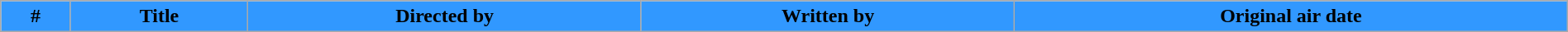<table class="wikitable plainrowheaders" width=100%>
<tr>
<th style="background-color: #3198FF;">#</th>
<th style="background-color: #3198FF;">Title</th>
<th style="background-color: #3198FF;">Directed by</th>
<th style="background-color: #3198FF;">Written by</th>
<th style="background-color: #3198FF;">Original air date<br>

</th>
</tr>
</table>
